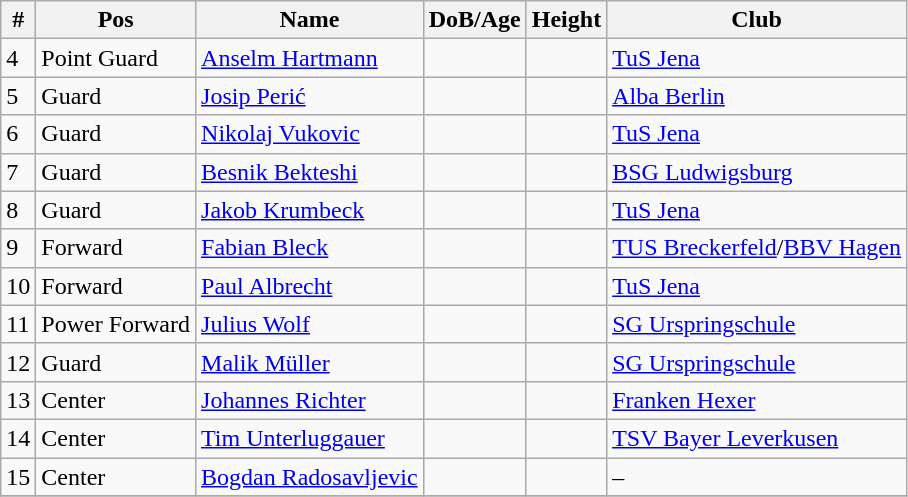<table class="wikitable sortable">
<tr>
<th>#</th>
<th>Pos</th>
<th>Name</th>
<th>DoB/Age</th>
<th>Height</th>
<th>Club</th>
</tr>
<tr>
<td>4</td>
<td>Point Guard</td>
<td><a href='#'>Anselm Hartmann</a></td>
<td></td>
<td></td>
<td> <a href='#'>TuS Jena</a></td>
</tr>
<tr>
<td>5</td>
<td>Guard</td>
<td><a href='#'>Josip Perić</a></td>
<td></td>
<td></td>
<td> <a href='#'>Alba Berlin</a></td>
</tr>
<tr>
<td>6</td>
<td>Guard</td>
<td><a href='#'>Nikolaj Vukovic</a></td>
<td></td>
<td></td>
<td> <a href='#'>TuS Jena</a></td>
</tr>
<tr>
<td>7</td>
<td>Guard</td>
<td><a href='#'>Besnik Bekteshi</a></td>
<td></td>
<td></td>
<td> <a href='#'>BSG Ludwigsburg</a></td>
</tr>
<tr>
<td>8</td>
<td>Guard</td>
<td><a href='#'>Jakob Krumbeck</a></td>
<td></td>
<td></td>
<td> <a href='#'>TuS Jena</a></td>
</tr>
<tr>
<td>9</td>
<td>Forward</td>
<td><a href='#'>Fabian Bleck</a></td>
<td></td>
<td></td>
<td> <a href='#'>TUS Breckerfeld</a>/<a href='#'>BBV Hagen</a></td>
</tr>
<tr>
<td>10</td>
<td>Forward</td>
<td><a href='#'>Paul Albrecht</a></td>
<td></td>
<td></td>
<td> <a href='#'>TuS Jena</a></td>
</tr>
<tr>
<td>11</td>
<td>Power Forward</td>
<td><a href='#'>Julius Wolf</a></td>
<td></td>
<td></td>
<td> <a href='#'>SG Urspringschule</a></td>
</tr>
<tr>
<td>12</td>
<td>Guard</td>
<td><a href='#'>Malik Müller</a></td>
<td></td>
<td></td>
<td> <a href='#'>SG Urspringschule</a></td>
</tr>
<tr>
<td>13</td>
<td>Center</td>
<td><a href='#'>Johannes Richter</a></td>
<td></td>
<td></td>
<td> <a href='#'>Franken Hexer</a></td>
</tr>
<tr>
<td>14</td>
<td>Center</td>
<td><a href='#'>Tim Unterluggauer</a></td>
<td></td>
<td></td>
<td> <a href='#'>TSV Bayer Leverkusen</a></td>
</tr>
<tr>
<td>15</td>
<td>Center</td>
<td><a href='#'>Bogdan Radosavljevic</a></td>
<td></td>
<td></td>
<td>–</td>
</tr>
<tr>
</tr>
</table>
